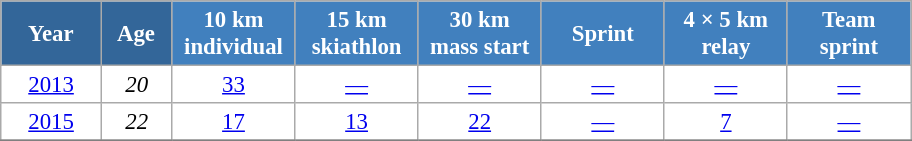<table class="wikitable" style="font-size:95%; text-align:center; border:grey solid 1px; border-collapse:collapse; background:#ffffff;">
<tr>
<th style="background-color:#369; color:white; width:60px;"> Year </th>
<th style="background-color:#369; color:white; width:40px;"> Age </th>
<th style="background-color:#4180be; color:white; width:75px;"> 10 km <br> individual </th>
<th style="background-color:#4180be; color:white; width:75px;"> 15 km <br> skiathlon </th>
<th style="background-color:#4180be; color:white; width:75px;"> 30 km <br> mass start </th>
<th style="background-color:#4180be; color:white; width:75px;"> Sprint </th>
<th style="background-color:#4180be; color:white; width:75px;"> 4 × 5 km <br> relay </th>
<th style="background-color:#4180be; color:white; width:75px;"> Team <br> sprint </th>
</tr>
<tr>
<td><a href='#'>2013</a></td>
<td><em>20</em></td>
<td><a href='#'>33</a></td>
<td><a href='#'>—</a></td>
<td><a href='#'>—</a></td>
<td><a href='#'>—</a></td>
<td><a href='#'>—</a></td>
<td><a href='#'>—</a></td>
</tr>
<tr>
<td><a href='#'>2015</a></td>
<td><em>22</em></td>
<td><a href='#'>17</a></td>
<td><a href='#'>13</a></td>
<td><a href='#'>22</a></td>
<td><a href='#'>—</a></td>
<td><a href='#'>7</a></td>
<td><a href='#'>—</a></td>
</tr>
<tr>
</tr>
</table>
